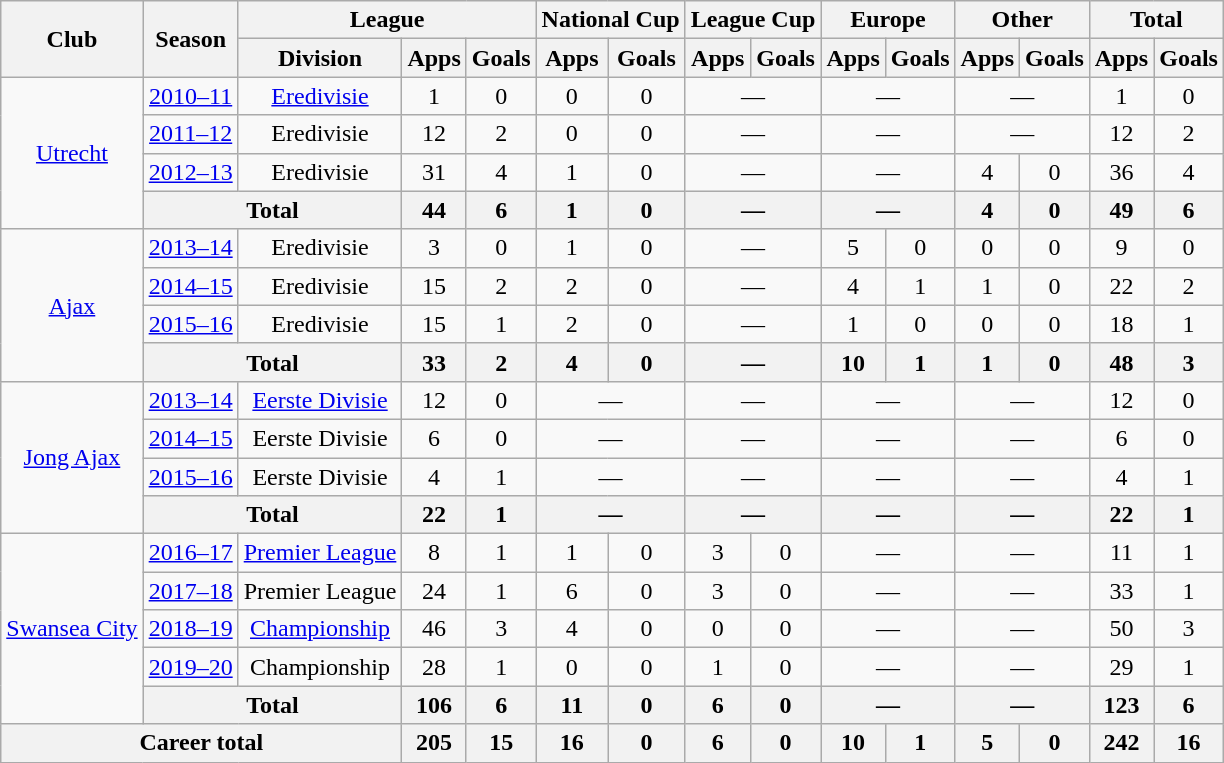<table class=wikitable style="text-align: center">
<tr>
<th rowspan=2>Club</th>
<th rowspan=2>Season</th>
<th colspan=3>League</th>
<th colspan=2>National Cup</th>
<th colspan=2>League Cup</th>
<th colspan=2>Europe</th>
<th colspan=2>Other</th>
<th colspan=2>Total</th>
</tr>
<tr>
<th>Division</th>
<th>Apps</th>
<th>Goals</th>
<th>Apps</th>
<th>Goals</th>
<th>Apps</th>
<th>Goals</th>
<th>Apps</th>
<th>Goals</th>
<th>Apps</th>
<th>Goals</th>
<th>Apps</th>
<th>Goals</th>
</tr>
<tr>
<td rowspan=4><a href='#'>Utrecht</a></td>
<td><a href='#'>2010–11</a></td>
<td><a href='#'>Eredivisie</a></td>
<td>1</td>
<td>0</td>
<td>0</td>
<td>0</td>
<td colspan=2>—</td>
<td colspan=2>—</td>
<td colspan=2>—</td>
<td>1</td>
<td>0</td>
</tr>
<tr>
<td><a href='#'>2011–12</a></td>
<td>Eredivisie</td>
<td>12</td>
<td>2</td>
<td>0</td>
<td>0</td>
<td colspan=2>—</td>
<td colspan=2>—</td>
<td colspan=2>—</td>
<td>12</td>
<td>2</td>
</tr>
<tr>
<td><a href='#'>2012–13</a></td>
<td>Eredivisie</td>
<td>31</td>
<td>4</td>
<td>1</td>
<td>0</td>
<td colspan=2>—</td>
<td colspan=2>—</td>
<td>4</td>
<td>0</td>
<td>36</td>
<td>4</td>
</tr>
<tr>
<th colspan=2>Total</th>
<th>44</th>
<th>6</th>
<th>1</th>
<th>0</th>
<th colspan=2>—</th>
<th colspan=2>—</th>
<th>4</th>
<th>0</th>
<th>49</th>
<th>6</th>
</tr>
<tr>
<td rowspan=4><a href='#'>Ajax</a></td>
<td><a href='#'>2013–14</a></td>
<td>Eredivisie</td>
<td>3</td>
<td>0</td>
<td>1</td>
<td>0</td>
<td colspan=2>—</td>
<td>5</td>
<td>0</td>
<td>0</td>
<td>0</td>
<td>9</td>
<td>0</td>
</tr>
<tr>
<td><a href='#'>2014–15</a></td>
<td>Eredivisie</td>
<td>15</td>
<td>2</td>
<td>2</td>
<td>0</td>
<td colspan=2>—</td>
<td>4</td>
<td>1</td>
<td>1</td>
<td>0</td>
<td>22</td>
<td>2</td>
</tr>
<tr>
<td><a href='#'>2015–16</a></td>
<td>Eredivisie</td>
<td>15</td>
<td>1</td>
<td>2</td>
<td>0</td>
<td colspan=2>—</td>
<td>1</td>
<td>0</td>
<td>0</td>
<td>0</td>
<td>18</td>
<td>1</td>
</tr>
<tr>
<th colspan=2>Total</th>
<th>33</th>
<th>2</th>
<th>4</th>
<th>0</th>
<th colspan=2>—</th>
<th>10</th>
<th>1</th>
<th>1</th>
<th>0</th>
<th>48</th>
<th>3</th>
</tr>
<tr>
<td rowspan=4><a href='#'>Jong Ajax</a></td>
<td><a href='#'>2013–14</a></td>
<td><a href='#'>Eerste Divisie</a></td>
<td>12</td>
<td>0</td>
<td colspan=2>—</td>
<td colspan=2>—</td>
<td colspan=2>—</td>
<td colspan=2>—</td>
<td>12</td>
<td>0</td>
</tr>
<tr>
<td><a href='#'>2014–15</a></td>
<td>Eerste Divisie</td>
<td>6</td>
<td>0</td>
<td colspan=2>—</td>
<td colspan=2>—</td>
<td colspan=2>—</td>
<td colspan=2>—</td>
<td>6</td>
<td>0</td>
</tr>
<tr>
<td><a href='#'>2015–16</a></td>
<td>Eerste Divisie</td>
<td>4</td>
<td>1</td>
<td colspan=2>—</td>
<td colspan=2>—</td>
<td colspan=2>—</td>
<td colspan=2>—</td>
<td>4</td>
<td>1</td>
</tr>
<tr>
<th colspan=2>Total</th>
<th>22</th>
<th>1</th>
<th colspan=2>—</th>
<th colspan=2>—</th>
<th colspan=2>—</th>
<th colspan=2>—</th>
<th>22</th>
<th>1</th>
</tr>
<tr>
<td rowspan=5><a href='#'>Swansea City</a></td>
<td><a href='#'>2016–17</a></td>
<td><a href='#'>Premier League</a></td>
<td>8</td>
<td>1</td>
<td>1</td>
<td>0</td>
<td>3</td>
<td>0</td>
<td colspan=2>—</td>
<td colspan=2>—</td>
<td>11</td>
<td>1</td>
</tr>
<tr>
<td><a href='#'>2017–18</a></td>
<td>Premier League</td>
<td>24</td>
<td>1</td>
<td>6</td>
<td>0</td>
<td>3</td>
<td>0</td>
<td colspan=2>—</td>
<td colspan=2>—</td>
<td>33</td>
<td>1</td>
</tr>
<tr>
<td><a href='#'>2018–19</a></td>
<td><a href='#'>Championship</a></td>
<td>46</td>
<td>3</td>
<td>4</td>
<td>0</td>
<td>0</td>
<td>0</td>
<td colspan=2>—</td>
<td colspan=2>—</td>
<td>50</td>
<td>3</td>
</tr>
<tr>
<td><a href='#'>2019–20</a></td>
<td>Championship</td>
<td>28</td>
<td>1</td>
<td>0</td>
<td>0</td>
<td>1</td>
<td>0</td>
<td colspan=2>—</td>
<td colspan=2>—</td>
<td>29</td>
<td>1</td>
</tr>
<tr>
<th colspan=2>Total</th>
<th>106</th>
<th>6</th>
<th>11</th>
<th>0</th>
<th>6</th>
<th>0</th>
<th colspan=2>—</th>
<th colspan=2>—</th>
<th>123</th>
<th>6</th>
</tr>
<tr>
<th colspan=3>Career total</th>
<th>205</th>
<th>15</th>
<th>16</th>
<th>0</th>
<th>6</th>
<th>0</th>
<th>10</th>
<th>1</th>
<th>5</th>
<th>0</th>
<th>242</th>
<th>16</th>
</tr>
</table>
